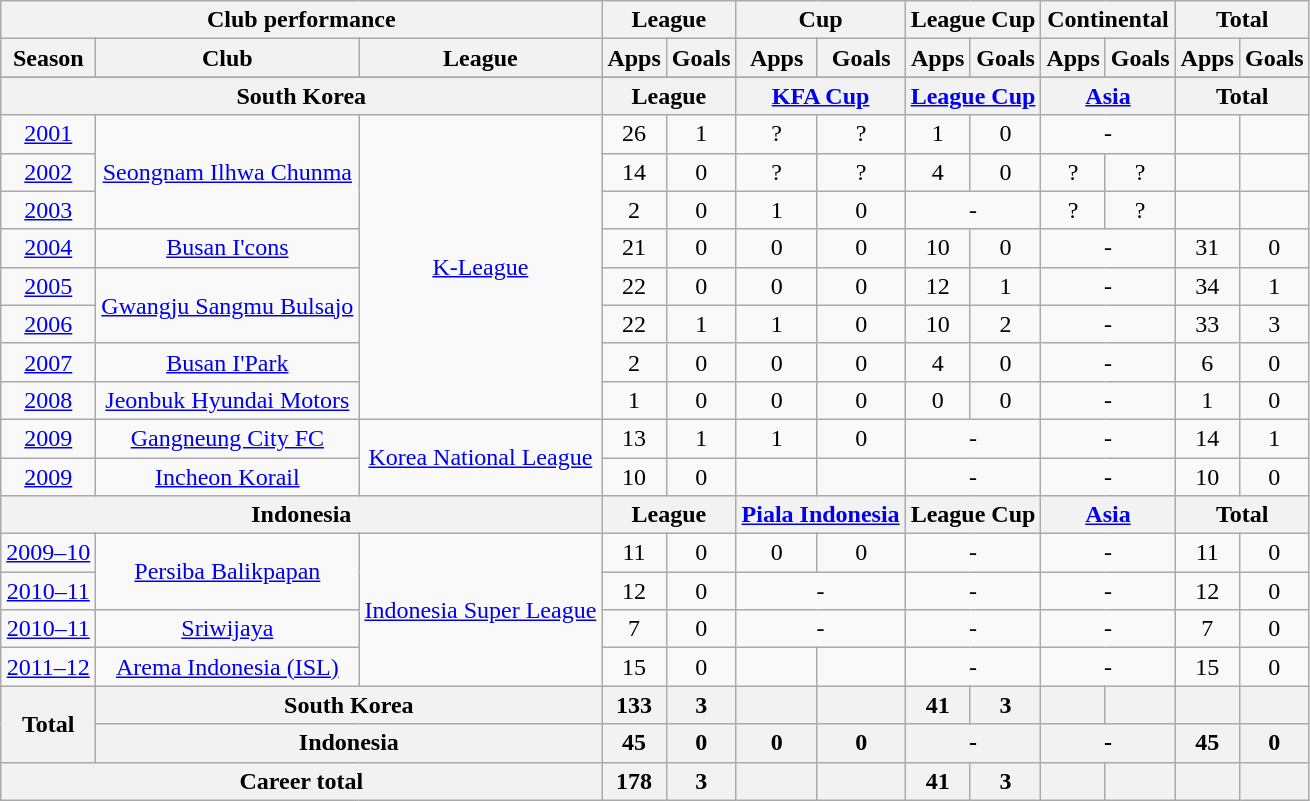<table class="wikitable" style="text-align:center">
<tr>
<th colspan=3>Club performance</th>
<th colspan=2>League</th>
<th colspan=2>Cup</th>
<th colspan=2>League Cup</th>
<th colspan=2>Continental</th>
<th colspan=2>Total</th>
</tr>
<tr>
<th>Season</th>
<th>Club</th>
<th>League</th>
<th>Apps</th>
<th>Goals</th>
<th>Apps</th>
<th>Goals</th>
<th>Apps</th>
<th>Goals</th>
<th>Apps</th>
<th>Goals</th>
<th>Apps</th>
<th>Goals</th>
</tr>
<tr>
</tr>
<tr>
<th colspan=3>South Korea</th>
<th colspan=2>League</th>
<th colspan=2><a href='#'>KFA Cup</a></th>
<th colspan=2><a href='#'>League Cup</a></th>
<th colspan=2><a href='#'>Asia</a></th>
<th colspan=2>Total</th>
</tr>
<tr>
<td><a href='#'>2001</a></td>
<td rowspan="3"><a href='#'>Seongnam Ilhwa Chunma</a></td>
<td rowspan="8"><a href='#'>K-League</a></td>
<td>26</td>
<td>1</td>
<td>?</td>
<td>?</td>
<td>1</td>
<td>0</td>
<td colspan="2">-</td>
<td></td>
<td></td>
</tr>
<tr>
<td><a href='#'>2002</a></td>
<td>14</td>
<td>0</td>
<td>?</td>
<td>?</td>
<td>4</td>
<td>0</td>
<td>?</td>
<td>?</td>
<td></td>
<td></td>
</tr>
<tr>
<td><a href='#'>2003</a></td>
<td>2</td>
<td>0</td>
<td>1</td>
<td>0</td>
<td colspan="2">-</td>
<td>?</td>
<td>?</td>
<td></td>
<td></td>
</tr>
<tr>
<td><a href='#'>2004</a></td>
<td><a href='#'>Busan I'cons</a></td>
<td>21</td>
<td>0</td>
<td>0</td>
<td>0</td>
<td>10</td>
<td>0</td>
<td colspan="2">-</td>
<td>31</td>
<td>0</td>
</tr>
<tr>
<td><a href='#'>2005</a></td>
<td rowspan="2"><a href='#'>Gwangju Sangmu Bulsajo</a></td>
<td>22</td>
<td>0</td>
<td>0</td>
<td>0</td>
<td>12</td>
<td>1</td>
<td colspan="2">-</td>
<td>34</td>
<td>1</td>
</tr>
<tr>
<td><a href='#'>2006</a></td>
<td>22</td>
<td>1</td>
<td>1</td>
<td>0</td>
<td>10</td>
<td>2</td>
<td colspan="2">-</td>
<td>33</td>
<td>3</td>
</tr>
<tr>
<td><a href='#'>2007</a></td>
<td><a href='#'>Busan I'Park</a></td>
<td>2</td>
<td>0</td>
<td>0</td>
<td>0</td>
<td>4</td>
<td>0</td>
<td colspan="2">-</td>
<td>6</td>
<td>0</td>
</tr>
<tr>
<td><a href='#'>2008</a></td>
<td><a href='#'>Jeonbuk Hyundai Motors</a></td>
<td>1</td>
<td>0</td>
<td>0</td>
<td>0</td>
<td>0</td>
<td>0</td>
<td colspan="2">-</td>
<td>1</td>
<td>0</td>
</tr>
<tr>
<td><a href='#'>2009</a></td>
<td><a href='#'>Gangneung City FC</a></td>
<td rowspan="2"><a href='#'>Korea National League</a></td>
<td>13</td>
<td>1</td>
<td>1</td>
<td>0</td>
<td colspan="2">-</td>
<td colspan="2">-</td>
<td>14</td>
<td>1</td>
</tr>
<tr>
<td><a href='#'>2009</a></td>
<td><a href='#'>Incheon Korail</a></td>
<td>10</td>
<td>0</td>
<td></td>
<td></td>
<td colspan="2">-</td>
<td colspan="2">-</td>
<td>10</td>
<td>0</td>
</tr>
<tr>
<th colspan=3>Indonesia</th>
<th colspan=2>League</th>
<th colspan=2><a href='#'>Piala Indonesia</a></th>
<th colspan=2>League Cup</th>
<th colspan=2><a href='#'>Asia</a></th>
<th colspan=2>Total</th>
</tr>
<tr>
<td><a href='#'>2009–10</a></td>
<td rowspan="2"><a href='#'>Persiba Balikpapan</a></td>
<td rowspan="4"><a href='#'>Indonesia Super League</a></td>
<td>11</td>
<td>0</td>
<td>0</td>
<td>0</td>
<td colspan="2">-</td>
<td colspan="2">-</td>
<td>11</td>
<td>0</td>
</tr>
<tr>
<td><a href='#'>2010–11</a></td>
<td>12</td>
<td>0</td>
<td colspan="2">-</td>
<td colspan="2">-</td>
<td colspan="2">-</td>
<td>12</td>
<td>0</td>
</tr>
<tr>
<td><a href='#'>2010–11</a></td>
<td><a href='#'>Sriwijaya</a></td>
<td>7</td>
<td>0</td>
<td colspan="2">-</td>
<td colspan="2">-</td>
<td colspan="2">-</td>
<td>7</td>
<td>0</td>
</tr>
<tr>
<td><a href='#'>2011–12</a></td>
<td><a href='#'>Arema Indonesia (ISL)</a></td>
<td>15</td>
<td>0</td>
<td></td>
<td></td>
<td colspan="2">-</td>
<td colspan="2">-</td>
<td>15</td>
<td>0</td>
</tr>
<tr>
<th rowspan=2>Total</th>
<th colspan=2>South Korea</th>
<th>133</th>
<th>3</th>
<th></th>
<th></th>
<th>41</th>
<th>3</th>
<th></th>
<th></th>
<th></th>
<th></th>
</tr>
<tr>
<th colspan=2>Indonesia</th>
<th>45</th>
<th>0</th>
<th>0</th>
<th>0</th>
<th colspan="2">-</th>
<th colspan="2">-</th>
<th>45</th>
<th>0</th>
</tr>
<tr>
<th colspan=3>Career total</th>
<th>178</th>
<th>3</th>
<th></th>
<th></th>
<th>41</th>
<th>3</th>
<th></th>
<th></th>
<th></th>
<th></th>
</tr>
</table>
